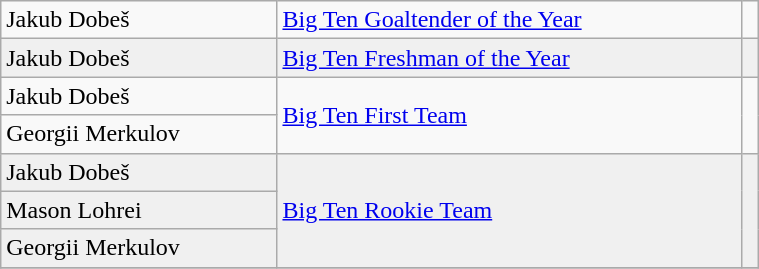<table class="wikitable" width=40%>
<tr>
<td>Jakub Dobeš</td>
<td><a href='#'>Big Ten Goaltender of the Year</a></td>
<td></td>
</tr>
<tr bgcolor=f0f0f0>
<td>Jakub Dobeš</td>
<td><a href='#'>Big Ten Freshman of the Year</a></td>
<td></td>
</tr>
<tr>
<td>Jakub Dobeš</td>
<td rowspan=2><a href='#'>Big Ten First Team</a></td>
<td rowspan=2></td>
</tr>
<tr>
<td>Georgii Merkulov</td>
</tr>
<tr bgcolor=f0f0f0>
<td>Jakub Dobeš</td>
<td rowspan=3><a href='#'>Big Ten Rookie Team</a></td>
<td rowspan=3></td>
</tr>
<tr bgcolor=f0f0f0>
<td>Mason Lohrei</td>
</tr>
<tr bgcolor=f0f0f0>
<td>Georgii Merkulov</td>
</tr>
<tr>
</tr>
</table>
